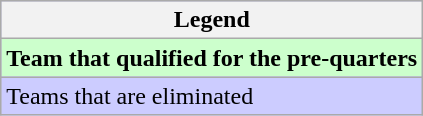<table class="wikitable" style="background:#ccccf0;">
<tr>
<th>Legend</th>
</tr>
<tr style="background:#cfc;">
<td><strong>Team that qualified for the pre-quarters</strong></td>
</tr>
<tr style="background:#ccf;">
<td>Teams that are eliminated</td>
</tr>
</table>
